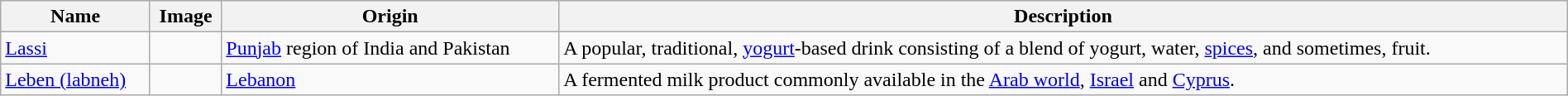<table class="wikitable sortable" style="width:100%;">
<tr>
<th>Name</th>
<th class="unsortable">Image</th>
<th>Origin</th>
<th>Description</th>
</tr>
<tr>
<td><a href='#'>Lassi</a></td>
<td></td>
<td><a href='#'>Punjab</a> region of India and Pakistan</td>
<td>A popular, traditional, <a href='#'>yogurt</a>-based drink consisting of a blend of yogurt, water, <a href='#'>spices</a>, and sometimes, fruit.</td>
</tr>
<tr>
<td><a href='#'>Leben (labneh)</a></td>
<td></td>
<td><a href='#'>Lebanon</a></td>
<td>A fermented milk product commonly available in the <a href='#'>Arab world</a>, <a href='#'>Israel</a> and <a href='#'>Cyprus</a>.</td>
</tr>
</table>
